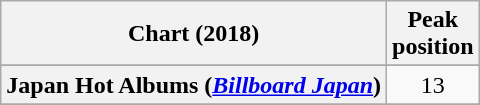<table class="wikitable sortable plainrowheaders" style="text-align:center;">
<tr>
<th scope="col">Chart (2018)</th>
<th scope="col">Peak<br>position</th>
</tr>
<tr>
</tr>
<tr>
</tr>
<tr>
</tr>
<tr>
</tr>
<tr>
</tr>
<tr>
</tr>
<tr>
<th scope="row">Japan Hot Albums (<em><a href='#'>Billboard Japan</a></em>)</th>
<td>13</td>
</tr>
<tr>
</tr>
<tr>
</tr>
<tr>
</tr>
<tr>
</tr>
<tr>
</tr>
<tr>
</tr>
<tr>
</tr>
</table>
